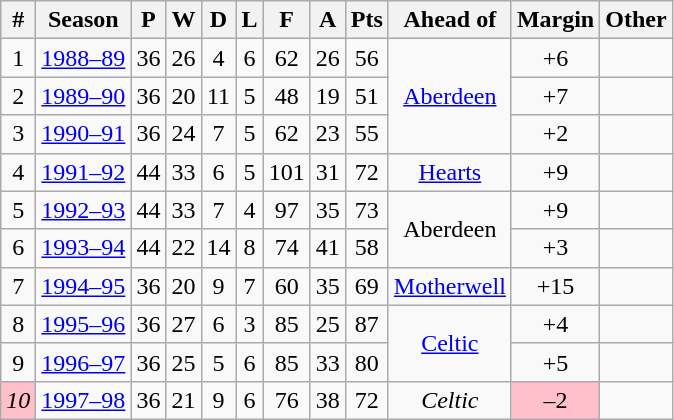<table class="wikitable sortable" style="text-align:center;">
<tr>
<th>#</th>
<th>Season</th>
<th>P</th>
<th>W</th>
<th>D</th>
<th>L</th>
<th>F</th>
<th>A</th>
<th>Pts</th>
<th>Ahead of</th>
<th>Margin</th>
<th>Other</th>
</tr>
<tr>
<td scope=row>1</td>
<td><a href='#'>1988–89</a></td>
<td>36</td>
<td>26</td>
<td>4</td>
<td>6</td>
<td>62</td>
<td>26</td>
<td>56</td>
<td rowspan="3"><a href='#'>Aberdeen</a></td>
<td>+6</td>
<td></td>
</tr>
<tr>
<td scope=row>2</td>
<td><a href='#'>1989–90</a></td>
<td>36</td>
<td>20</td>
<td>11</td>
<td>5</td>
<td>48</td>
<td>19</td>
<td>51</td>
<td>+7</td>
<td></td>
</tr>
<tr>
<td scope=row>3</td>
<td><a href='#'>1990–91</a></td>
<td>36</td>
<td>24</td>
<td>7</td>
<td>5</td>
<td>62</td>
<td>23</td>
<td>55</td>
<td>+2</td>
<td></td>
</tr>
<tr>
<td scope=row>4</td>
<td><a href='#'>1991–92</a></td>
<td>44</td>
<td>33</td>
<td>6</td>
<td>5</td>
<td>101</td>
<td>31</td>
<td>72</td>
<td><a href='#'>Hearts</a></td>
<td>+9</td>
<td></td>
</tr>
<tr>
<td scope=row>5</td>
<td><a href='#'>1992–93</a></td>
<td>44</td>
<td>33</td>
<td>7</td>
<td>4</td>
<td>97</td>
<td>35</td>
<td>73</td>
<td rowspan="2">Aberdeen</td>
<td>+9</td>
<td></td>
</tr>
<tr>
<td scope=row>6</td>
<td><a href='#'>1993–94</a></td>
<td>44</td>
<td>22</td>
<td>14</td>
<td>8</td>
<td>74</td>
<td>41</td>
<td>58</td>
<td>+3</td>
<td></td>
</tr>
<tr>
<td scope=row>7</td>
<td><a href='#'>1994–95</a></td>
<td>36</td>
<td>20</td>
<td>9</td>
<td>7</td>
<td>60</td>
<td>35</td>
<td>69</td>
<td><a href='#'>Motherwell</a></td>
<td>+15</td>
<td></td>
</tr>
<tr>
<td scope=row>8</td>
<td><a href='#'>1995–96</a></td>
<td>36</td>
<td>27</td>
<td>6</td>
<td>3</td>
<td>85</td>
<td>25</td>
<td>87</td>
<td rowspan="2"><a href='#'>Celtic</a></td>
<td>+4</td>
<td></td>
</tr>
<tr>
<td scope=row>9</td>
<td><a href='#'>1996–97</a></td>
<td>36</td>
<td>25</td>
<td>5</td>
<td>6</td>
<td>85</td>
<td>33</td>
<td>80</td>
<td>+5</td>
<td></td>
</tr>
<tr>
<td scope=row bgcolor=pink><em>10</em></td>
<td><a href='#'>1997–98</a></td>
<td>36</td>
<td>21</td>
<td>9</td>
<td>6</td>
<td>76</td>
<td>38</td>
<td>72</td>
<td><em>Celtic</em></td>
<td bgcolor=pink>–2</td>
<td></td>
</tr>
</table>
